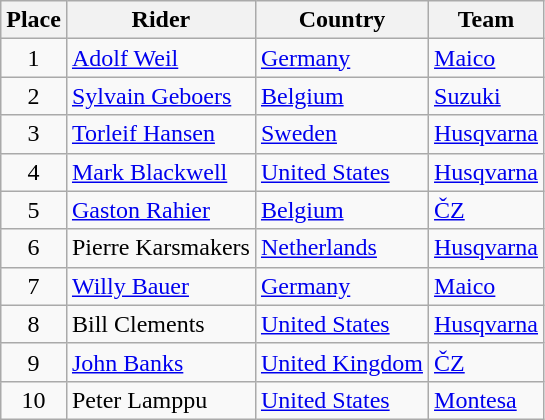<table class="wikitable">
<tr>
<th>Place</th>
<th>Rider</th>
<th>Country</th>
<th>Team</th>
</tr>
<tr>
<td align="center">1</td>
<td> <a href='#'>Adolf Weil</a></td>
<td><a href='#'>Germany</a></td>
<td><a href='#'>Maico</a></td>
</tr>
<tr>
<td align="center">2</td>
<td> <a href='#'>Sylvain Geboers</a></td>
<td><a href='#'>Belgium</a></td>
<td><a href='#'>Suzuki</a></td>
</tr>
<tr>
<td align="center">3</td>
<td> <a href='#'>Torleif Hansen</a></td>
<td><a href='#'>Sweden</a></td>
<td><a href='#'>Husqvarna</a></td>
</tr>
<tr>
<td align="center">4</td>
<td> <a href='#'>Mark Blackwell</a></td>
<td><a href='#'>United States</a></td>
<td><a href='#'>Husqvarna</a></td>
</tr>
<tr>
<td align="center">5</td>
<td> <a href='#'>Gaston Rahier</a></td>
<td><a href='#'>Belgium</a></td>
<td><a href='#'>ČZ</a></td>
</tr>
<tr>
<td align="center">6</td>
<td> Pierre Karsmakers</td>
<td><a href='#'>Netherlands</a></td>
<td><a href='#'>Husqvarna</a></td>
</tr>
<tr>
<td align="center">7</td>
<td> <a href='#'>Willy Bauer</a></td>
<td><a href='#'>Germany</a></td>
<td><a href='#'>Maico</a></td>
</tr>
<tr>
<td align="center">8</td>
<td> Bill Clements</td>
<td><a href='#'>United States</a></td>
<td><a href='#'>Husqvarna</a></td>
</tr>
<tr>
<td align="center">9</td>
<td> <a href='#'>John Banks</a></td>
<td><a href='#'>United Kingdom</a></td>
<td><a href='#'>ČZ</a></td>
</tr>
<tr>
<td align="center">10</td>
<td> Peter Lamppu</td>
<td><a href='#'>United States</a></td>
<td><a href='#'>Montesa</a></td>
</tr>
</table>
